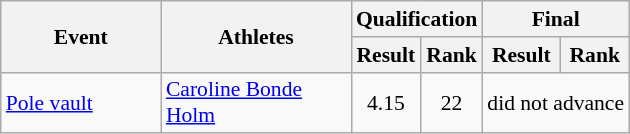<table class="wikitable" border="1" style="font-size:90%">
<tr>
<th rowspan="2" width=100>Event</th>
<th rowspan="2" width=120>Athletes</th>
<th colspan="2">Qualification</th>
<th colspan="2">Final</th>
</tr>
<tr>
<th>Result</th>
<th>Rank</th>
<th>Result</th>
<th>Rank</th>
</tr>
<tr>
<td><a href='#'>Pole vault</a></td>
<td><a href='#'>Caroline Bonde Holm</a></td>
<td align=center>4.15</td>
<td align=center>22</td>
<td align=center colspan="2">did not advance</td>
</tr>
</table>
